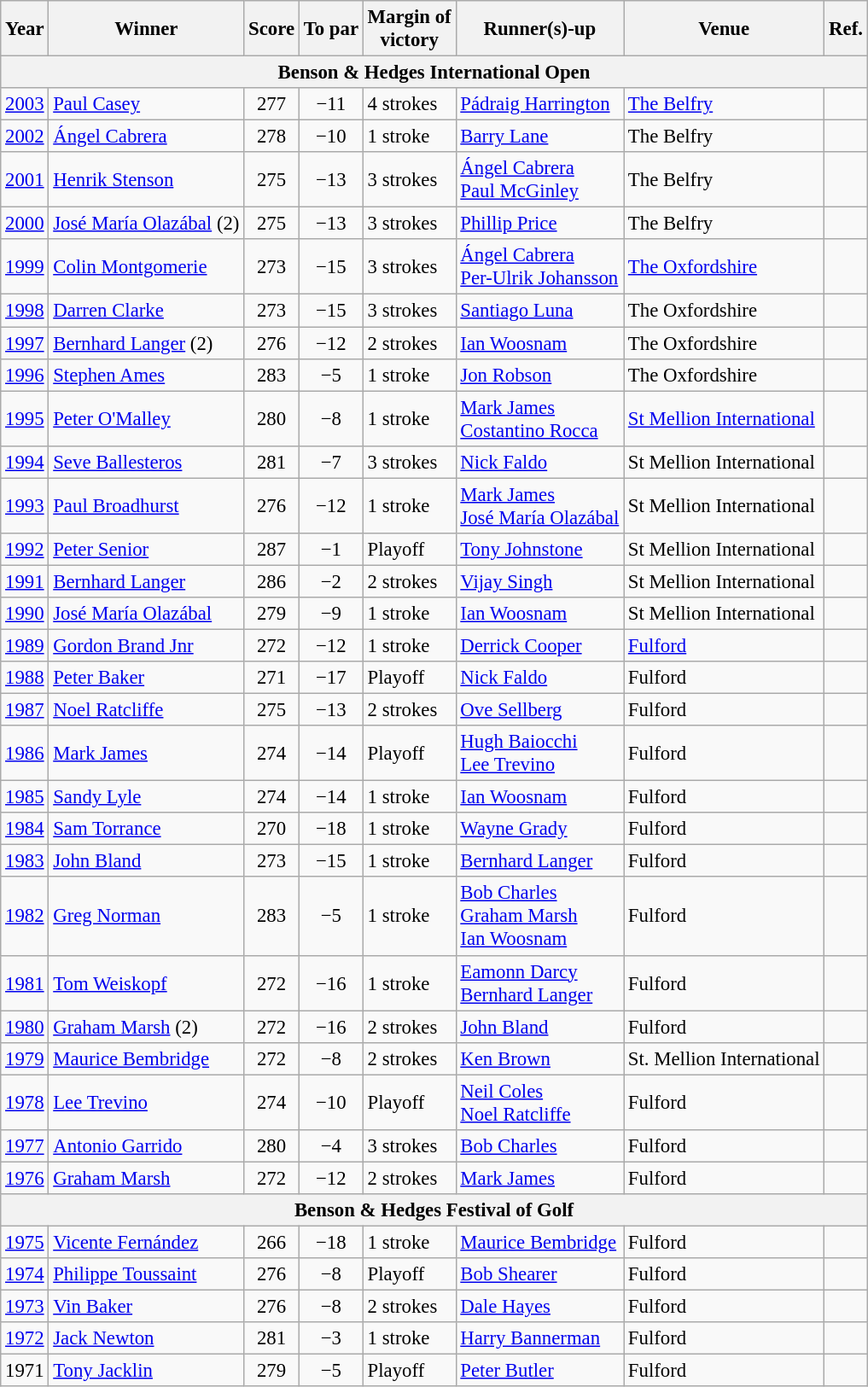<table class="wikitable" style="font-size:95%">
<tr>
<th>Year</th>
<th>Winner</th>
<th>Score</th>
<th>To par</th>
<th>Margin of<br>victory</th>
<th>Runner(s)-up</th>
<th>Venue</th>
<th>Ref.</th>
</tr>
<tr>
<th colspan=9>Benson & Hedges International Open</th>
</tr>
<tr>
<td><a href='#'>2003</a></td>
<td> <a href='#'>Paul Casey</a></td>
<td align=center>277</td>
<td align=center>−11</td>
<td>4 strokes</td>
<td> <a href='#'>Pádraig Harrington</a></td>
<td><a href='#'>The Belfry</a></td>
<td></td>
</tr>
<tr>
<td><a href='#'>2002</a></td>
<td> <a href='#'>Ángel Cabrera</a></td>
<td align=center>278</td>
<td align=center>−10</td>
<td>1 stroke</td>
<td> <a href='#'>Barry Lane</a></td>
<td>The Belfry</td>
<td></td>
</tr>
<tr>
<td><a href='#'>2001</a></td>
<td> <a href='#'>Henrik Stenson</a></td>
<td align=center>275</td>
<td align=center>−13</td>
<td>3 strokes</td>
<td> <a href='#'>Ángel Cabrera</a><br> <a href='#'>Paul McGinley</a></td>
<td>The Belfry</td>
<td></td>
</tr>
<tr>
<td><a href='#'>2000</a></td>
<td> <a href='#'>José María Olazábal</a> (2)</td>
<td align=center>275</td>
<td align=center>−13</td>
<td>3 strokes</td>
<td> <a href='#'>Phillip Price</a></td>
<td>The Belfry</td>
<td></td>
</tr>
<tr>
<td><a href='#'>1999</a></td>
<td> <a href='#'>Colin Montgomerie</a></td>
<td align=center>273</td>
<td align=center>−15</td>
<td>3 strokes</td>
<td> <a href='#'>Ángel Cabrera</a><br> <a href='#'>Per-Ulrik Johansson</a></td>
<td><a href='#'>The Oxfordshire</a></td>
<td></td>
</tr>
<tr>
<td><a href='#'>1998</a></td>
<td> <a href='#'>Darren Clarke</a></td>
<td align=center>273</td>
<td align=center>−15</td>
<td>3 strokes</td>
<td> <a href='#'>Santiago Luna</a></td>
<td>The Oxfordshire</td>
<td></td>
</tr>
<tr>
<td><a href='#'>1997</a></td>
<td> <a href='#'>Bernhard Langer</a> (2)</td>
<td align=center>276</td>
<td align=center>−12</td>
<td>2 strokes</td>
<td> <a href='#'>Ian Woosnam</a></td>
<td>The Oxfordshire</td>
<td></td>
</tr>
<tr>
<td><a href='#'>1996</a></td>
<td> <a href='#'>Stephen Ames</a></td>
<td align=center>283</td>
<td align=center>−5</td>
<td>1 stroke</td>
<td> <a href='#'>Jon Robson</a></td>
<td>The Oxfordshire</td>
<td></td>
</tr>
<tr>
<td><a href='#'>1995</a></td>
<td> <a href='#'>Peter O'Malley</a></td>
<td align=center>280</td>
<td align=center>−8</td>
<td>1 stroke</td>
<td> <a href='#'>Mark James</a><br> <a href='#'>Costantino Rocca</a></td>
<td><a href='#'>St Mellion International</a></td>
<td></td>
</tr>
<tr>
<td><a href='#'>1994</a></td>
<td> <a href='#'>Seve Ballesteros</a></td>
<td align=center>281</td>
<td align=center>−7</td>
<td>3 strokes</td>
<td> <a href='#'>Nick Faldo</a></td>
<td>St Mellion International</td>
<td></td>
</tr>
<tr>
<td><a href='#'>1993</a></td>
<td> <a href='#'>Paul Broadhurst</a></td>
<td align=center>276</td>
<td align=center>−12</td>
<td>1 stroke</td>
<td> <a href='#'>Mark James</a><br> <a href='#'>José María Olazábal</a></td>
<td>St Mellion International</td>
<td></td>
</tr>
<tr>
<td><a href='#'>1992</a></td>
<td> <a href='#'>Peter Senior</a></td>
<td align=center>287</td>
<td align=center>−1</td>
<td>Playoff</td>
<td> <a href='#'>Tony Johnstone</a></td>
<td>St Mellion International</td>
<td></td>
</tr>
<tr>
<td><a href='#'>1991</a></td>
<td> <a href='#'>Bernhard Langer</a></td>
<td align=center>286</td>
<td align=center>−2</td>
<td>2 strokes</td>
<td> <a href='#'>Vijay Singh</a></td>
<td>St Mellion International</td>
<td></td>
</tr>
<tr>
<td><a href='#'>1990</a></td>
<td> <a href='#'>José María Olazábal</a></td>
<td align=center>279</td>
<td align=center>−9</td>
<td>1 stroke</td>
<td> <a href='#'>Ian Woosnam</a></td>
<td>St Mellion International</td>
<td></td>
</tr>
<tr>
<td><a href='#'>1989</a></td>
<td> <a href='#'>Gordon Brand Jnr</a></td>
<td align=center>272</td>
<td align=center>−12</td>
<td>1 stroke</td>
<td> <a href='#'>Derrick Cooper</a></td>
<td><a href='#'>Fulford</a></td>
<td></td>
</tr>
<tr>
<td><a href='#'>1988</a></td>
<td> <a href='#'>Peter Baker</a></td>
<td align=center>271</td>
<td align=center>−17</td>
<td>Playoff</td>
<td> <a href='#'>Nick Faldo</a></td>
<td>Fulford</td>
<td></td>
</tr>
<tr>
<td><a href='#'>1987</a></td>
<td> <a href='#'>Noel Ratcliffe</a></td>
<td align=center>275</td>
<td align=center>−13</td>
<td>2 strokes</td>
<td> <a href='#'>Ove Sellberg</a></td>
<td>Fulford</td>
<td></td>
</tr>
<tr>
<td><a href='#'>1986</a></td>
<td> <a href='#'>Mark James</a></td>
<td align=center>274</td>
<td align=center>−14</td>
<td>Playoff</td>
<td> <a href='#'>Hugh Baiocchi</a><br> <a href='#'>Lee Trevino</a></td>
<td>Fulford</td>
<td></td>
</tr>
<tr>
<td><a href='#'>1985</a></td>
<td> <a href='#'>Sandy Lyle</a></td>
<td align=center>274</td>
<td align=center>−14</td>
<td>1 stroke</td>
<td> <a href='#'>Ian Woosnam</a></td>
<td>Fulford</td>
<td></td>
</tr>
<tr>
<td><a href='#'>1984</a></td>
<td> <a href='#'>Sam Torrance</a></td>
<td align=center>270</td>
<td align=center>−18</td>
<td>1 stroke</td>
<td> <a href='#'>Wayne Grady</a></td>
<td>Fulford</td>
<td></td>
</tr>
<tr>
<td><a href='#'>1983</a></td>
<td> <a href='#'>John Bland</a></td>
<td align=center>273</td>
<td align=center>−15</td>
<td>1 stroke</td>
<td> <a href='#'>Bernhard Langer</a></td>
<td>Fulford</td>
<td></td>
</tr>
<tr>
<td><a href='#'>1982</a></td>
<td> <a href='#'>Greg Norman</a></td>
<td align=center>283</td>
<td align=center>−5</td>
<td>1 stroke</td>
<td> <a href='#'>Bob Charles</a><br> <a href='#'>Graham Marsh</a><br> <a href='#'>Ian Woosnam</a></td>
<td>Fulford</td>
<td></td>
</tr>
<tr>
<td><a href='#'>1981</a></td>
<td> <a href='#'>Tom Weiskopf</a></td>
<td align=center>272</td>
<td align=center>−16</td>
<td>1 stroke</td>
<td> <a href='#'>Eamonn Darcy</a><br> <a href='#'>Bernhard Langer</a></td>
<td>Fulford</td>
<td></td>
</tr>
<tr>
<td><a href='#'>1980</a></td>
<td> <a href='#'>Graham Marsh</a> (2)</td>
<td align=center>272</td>
<td align=center>−16</td>
<td>2 strokes</td>
<td> <a href='#'>John Bland</a></td>
<td>Fulford</td>
<td></td>
</tr>
<tr>
<td><a href='#'>1979</a></td>
<td> <a href='#'>Maurice Bembridge</a></td>
<td align=center>272</td>
<td align=center>−8</td>
<td>2 strokes</td>
<td> <a href='#'>Ken Brown</a></td>
<td>St. Mellion International</td>
<td></td>
</tr>
<tr>
<td><a href='#'>1978</a></td>
<td> <a href='#'>Lee Trevino</a></td>
<td align=center>274</td>
<td align=center>−10</td>
<td>Playoff</td>
<td> <a href='#'>Neil Coles</a><br> <a href='#'>Noel Ratcliffe</a></td>
<td>Fulford</td>
<td></td>
</tr>
<tr>
<td><a href='#'>1977</a></td>
<td> <a href='#'>Antonio Garrido</a></td>
<td align=center>280</td>
<td align=center>−4</td>
<td>3 strokes</td>
<td> <a href='#'>Bob Charles</a></td>
<td>Fulford</td>
<td></td>
</tr>
<tr>
<td><a href='#'>1976</a></td>
<td> <a href='#'>Graham Marsh</a></td>
<td align=center>272</td>
<td align=center>−12</td>
<td>2 strokes</td>
<td> <a href='#'>Mark James</a></td>
<td>Fulford</td>
<td></td>
</tr>
<tr>
<th colspan=9>Benson & Hedges Festival of Golf</th>
</tr>
<tr>
<td><a href='#'>1975</a></td>
<td> <a href='#'>Vicente Fernández</a></td>
<td align=center>266</td>
<td align=center>−18</td>
<td>1 stroke</td>
<td> <a href='#'>Maurice Bembridge</a></td>
<td>Fulford</td>
<td></td>
</tr>
<tr>
<td><a href='#'>1974</a></td>
<td> <a href='#'>Philippe Toussaint</a></td>
<td align=center>276</td>
<td align=center>−8</td>
<td>Playoff</td>
<td> <a href='#'>Bob Shearer</a></td>
<td>Fulford</td>
<td></td>
</tr>
<tr>
<td><a href='#'>1973</a></td>
<td> <a href='#'>Vin Baker</a></td>
<td align=center>276</td>
<td align=center>−8</td>
<td>2 strokes</td>
<td> <a href='#'>Dale Hayes</a></td>
<td>Fulford</td>
<td></td>
</tr>
<tr>
<td><a href='#'>1972</a></td>
<td> <a href='#'>Jack Newton</a></td>
<td align=center>281</td>
<td align=center>−3</td>
<td>1 stroke</td>
<td> <a href='#'>Harry Bannerman</a></td>
<td>Fulford</td>
<td></td>
</tr>
<tr>
<td>1971</td>
<td> <a href='#'>Tony Jacklin</a></td>
<td align=center>279</td>
<td align=center>−5</td>
<td>Playoff</td>
<td> <a href='#'>Peter Butler</a></td>
<td>Fulford</td>
<td></td>
</tr>
</table>
